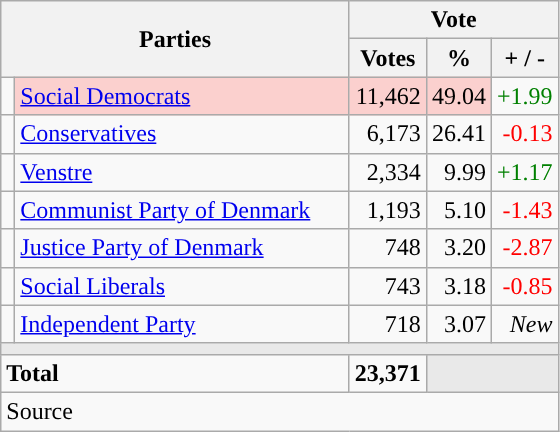<table class="wikitable" style="text-align:right;">
<tr>
<th style="text-align:centre;" rowspan="2" colspan="2" width="225">Parties</th>
<th colspan="3">Vote</th>
</tr>
<tr>
<th width="15">Votes</th>
<th width="15">%</th>
<th width="15">+ / -</th>
</tr>
<tr>
<td width="2" style="color:inherit;background:"></td>
<td bgcolor=#fbd0ce  align="left"><a href='#'>Social Democrats</a></td>
<td bgcolor=#fbd0ce>11,462</td>
<td bgcolor=#fbd0ce>49.04</td>
<td style=color:green;>+1.99</td>
</tr>
<tr>
<td width="2" style="color:inherit;background:"></td>
<td align="left"><a href='#'>Conservatives</a></td>
<td>6,173</td>
<td>26.41</td>
<td style=color:red;>-0.13</td>
</tr>
<tr>
<td width="2" style="color:inherit;background:"></td>
<td align="left"><a href='#'>Venstre</a></td>
<td>2,334</td>
<td>9.99</td>
<td style=color:green;>+1.17</td>
</tr>
<tr>
<td width="2" style="color:inherit;background:"></td>
<td align="left"><a href='#'>Communist Party of Denmark</a></td>
<td>1,193</td>
<td>5.10</td>
<td style=color:red;>-1.43</td>
</tr>
<tr>
<td width="2" style="color:inherit;background:"></td>
<td align="left"><a href='#'>Justice Party of Denmark</a></td>
<td>748</td>
<td>3.20</td>
<td style=color:red;>-2.87</td>
</tr>
<tr>
<td width="2" style="color:inherit;background:"></td>
<td align="left"><a href='#'>Social Liberals</a></td>
<td>743</td>
<td>3.18</td>
<td style=color:red;>-0.85</td>
</tr>
<tr>
<td width="2" style="color:inherit;background:"></td>
<td align="left"><a href='#'>Independent Party</a></td>
<td>718</td>
<td>3.07</td>
<td><em>New</em></td>
</tr>
<tr>
<td colspan="7" bgcolor="#E9E9E9"></td>
</tr>
<tr>
<td align="left" colspan="2"><strong>Total</strong></td>
<td><strong>23,371</strong></td>
<td bgcolor="#E9E9E9" colspan="2"></td>
</tr>
<tr>
<td align="left" colspan="6">Source</td>
</tr>
</table>
